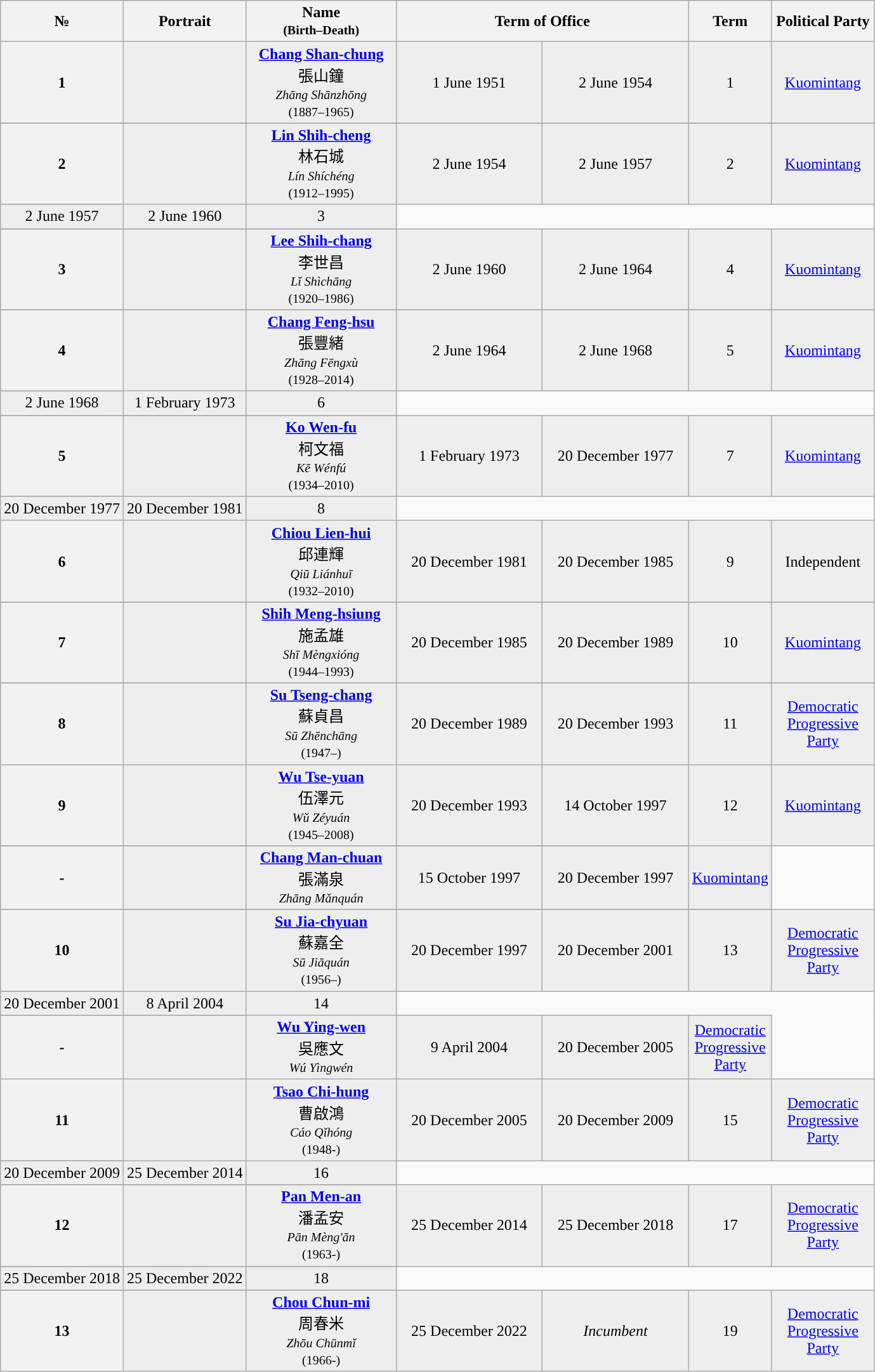<table class="wikitable" style="text-align:center">
<tr ->
<th>№</th>
<th>Portrait</th>
<th width="150">Name<br><small>(Birth–Death)</small></th>
<th colspan=2 width="300">Term of Office</th>
<th width="50">Term</th>
<th width = "100">Political Party</th>
</tr>
<tr - bgcolor=#EEEEEE>
<th style="background:">1</th>
<td></td>
<td><strong><a href='#'>Chang Shan-chung</a></strong><br><span>張山鐘 </span><br><small><em>Zhāng Shānzhōng </em><br>(1887–1965)</small></td>
<td>1 June 1951</td>
<td>2 June 1954</td>
<td>1</td>
<td><a href='#'>Kuomintang</a></td>
</tr>
<tr ->
</tr>
<tr - bgcolor=#EEEEEE>
<th style="background:">2</th>
<td rowspan=2></td>
<td rowspan=2><strong><a href='#'>Lin Shih-cheng</a></strong><br><span>林石城 </span><br><small><em>Lín Shíchéng </em><br>(1912–1995)</small></td>
<td>2 June 1954</td>
<td>2 June 1957</td>
<td>2</td>
<td rowspan=2><a href='#'>Kuomintang</a></td>
</tr>
<tr ->
</tr>
<tr - bgcolor=#EEEEEE>
<td>2 June 1957</td>
<td>2 June 1960</td>
<td>3</td>
</tr>
<tr ->
</tr>
<tr - bgcolor=#EEEEEE>
<th style="background:">3</th>
<td></td>
<td><strong><a href='#'>Lee Shih-chang</a></strong><br><span>李世昌 </span><br><small><em>Lǐ Shìchāng </em><br>(1920–1986)</small></td>
<td>2 June 1960</td>
<td>2 June 1964 </td>
<td>4</td>
<td><a href='#'>Kuomintang</a></td>
</tr>
<tr ->
</tr>
<tr - bgcolor=#EEEEEE>
<th style="background:">4</th>
<td rowspan=2></td>
<td rowspan=2><strong><a href='#'>Chang Feng-hsu</a></strong> <br><span>張豐緒</span><br><small><em>Zhāng Fēngxù</em><br>(1928–2014)</small></td>
<td>2 June 1964</td>
<td>2 June 1968</td>
<td>5</td>
<td rowspan=2><a href='#'>Kuomintang</a></td>
</tr>
<tr ->
</tr>
<tr - bgcolor=#EEEEEE>
<td>2 June 1968</td>
<td>1 February 1973 </td>
<td>6</td>
</tr>
<tr ->
</tr>
<tr - bgcolor=#EEEEEE>
<th style="background:">5</th>
<td rowspan=2></td>
<td rowspan=2><strong><a href='#'>Ko Wen-fu</a></strong><br><span>柯文福 </span><br><small><em>Kē Wénfú </em></small><br><small>(1934–2010)</small></td>
<td>1 February 1973</td>
<td>20 December 1977</td>
<td>7</td>
<td rowspan=2><a href='#'>Kuomintang</a></td>
</tr>
<tr ->
</tr>
<tr - bgcolor=#EEEEEE>
<td>20 December 1977</td>
<td>20 December 1981</td>
<td>8</td>
</tr>
<tr - bgcolor=#EEEEEE>
<th style="background:">6</th>
<td></td>
<td><strong><a href='#'>Chiou Lien-hui</a></strong><br><span>邱連輝 </span><br><small><em>Qiū Liánhuī </em><br>(1932–2010)</small></td>
<td>20 December 1981</td>
<td>20 December 1985</td>
<td>9</td>
<td>Independent</td>
</tr>
<tr ->
</tr>
<tr - bgcolor=#EEEEEE>
<th style="background:">7</th>
<td></td>
<td><strong><a href='#'>Shih Meng-hsiung</a></strong><br><span>施孟雄 </span><br><small><em>Shī Mèngxióng </em><br>(1944–1993)</small></td>
<td>20 December 1985</td>
<td>20 December 1989</td>
<td>10</td>
<td><a href='#'>Kuomintang</a></td>
</tr>
<tr ->
</tr>
<tr - bgcolor=#EEEEEE>
<th style="background:">8</th>
<td></td>
<td><strong><a href='#'>Su Tseng-chang</a></strong><br><span>蘇貞昌 </span><br><small><em> Sū Zhēnchāng</em><br>(1947–)</small></td>
<td>20 December 1989</td>
<td>20 December 1993</td>
<td>11</td>
<td><a href='#'>Democratic Progressive Party</a></td>
</tr>
<tr - bgcolor=#EEEEEE>
<th style="background:">9</th>
<td></td>
<td><strong><a href='#'>Wu Tse-yuan</a></strong><br><span>伍澤元 </span><br><small><em>Wǔ Zéyuán </em><br>(1945–2008)</small></td>
<td>20 December 1993</td>
<td>14 October 1997</td>
<td rowspan=2>12</td>
<td><a href='#'>Kuomintang</a></td>
</tr>
<tr ->
</tr>
<tr - bgcolor=#EEEEEE>
<th style="background:">-</th>
<td></td>
<td><strong><a href='#'>Chang Man-chuan</a></strong><br><span>張滿泉 </span><br><small><em>Zhāng Mǎnquán </em><br> </small></td>
<td>15 October 1997</td>
<td>20 December 1997</td>
<td><a href='#'>Kuomintang</a></td>
</tr>
<tr ->
</tr>
<tr - bgcolor=#EEEEEE>
<th style="background:">10</th>
<td rowspan=2></td>
<td rowspan=2><strong><a href='#'>Su Jia-chyuan</a></strong><br><span>蘇嘉全 </span><br><small><em>Sū Jiāquán </em><br>(1956–)</small></td>
<td>20 December 1997</td>
<td>20 December 2001</td>
<td>13</td>
<td rowspan=2><a href='#'>Democratic Progressive Party</a></td>
</tr>
<tr ->
</tr>
<tr - bgcolor=#EEEEEE>
<td>20 December 2001</td>
<td>8 April 2004</td>
<td rowspan=2>14</td>
</tr>
<tr ->
</tr>
<tr - bgcolor=#EEEEEE>
<th style="background:">-</th>
<td></td>
<td><strong><a href='#'>Wu Ying-wen</a></strong><br><span>吳應文 </span><br><small><em>Wú Yìngwén </em><br> </small></td>
<td>9 April 2004</td>
<td>20 December 2005</td>
<td><a href='#'>Democratic Progressive Party</a></td>
</tr>
<tr - bgcolor=#EEEEEE>
<th style="background:">11</th>
<td rowspan=2></td>
<td rowspan=2><strong><a href='#'>Tsao Chi-hung</a></strong><br><span>曹啟鴻 </span><br><small><em>Cáo Qǐhóng </em><br>(1948-)</small></td>
<td>20 December 2005</td>
<td>20 December 2009</td>
<td>15</td>
<td rowspan=2><a href='#'>Democratic Progressive Party</a></td>
</tr>
<tr ->
</tr>
<tr - bgcolor=#EEEEEE>
<td>20 December 2009</td>
<td>25 December 2014</td>
<td>16</td>
</tr>
<tr ->
</tr>
<tr - bgcolor=#EEEEEE>
<th style="background:">12</th>
<td rowspan=2></td>
<td rowspan=2><strong><a href='#'>Pan Men-an</a></strong><br><span>潘孟安 </span><br><small><em>Pān Mèng'ān </em><br>(1963-)</small></td>
<td>25 December 2014</td>
<td>25 December 2018</td>
<td>17</td>
<td rowspan=2><a href='#'>Democratic Progressive Party</a></td>
</tr>
<tr>
</tr>
<tr - bgcolor=#EEEEEE>
<td>25 December 2018</td>
<td>25 December 2022</td>
<td>18</td>
</tr>
<tr>
</tr>
<tr - bgcolor=#EEEEEE>
<th style="background:">13</th>
<td></td>
<td><strong><a href='#'>Chou Chun-mi</a></strong><br><span>周春米 </span><br><small><em>Zhōu Chūnmǐ </em><br>(1966-) </small></td>
<td>25 December 2022</td>
<td><em>Incumbent</em></td>
<td>19</td>
<td><a href='#'>Democratic Progressive Party</a></td>
</tr>
</table>
